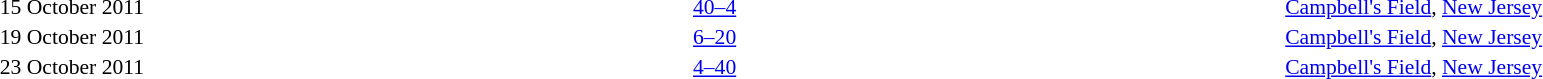<table style="width:100%;" cellspacing="1">
<tr>
<th width=15%></th>
<th width=25%></th>
<th width=10%></th>
<th width=25%></th>
</tr>
<tr style=font-size:90%>
<td align=right>15 October 2011</td>
<td align=right></td>
<td align=center><a href='#'>40–4</a></td>
<td></td>
<td><a href='#'>Campbell's Field</a>, <a href='#'>New Jersey</a></td>
</tr>
<tr style=font-size:90%>
<td align=right>19 October 2011</td>
<td align=right></td>
<td align=center><a href='#'>6–20</a></td>
<td></td>
<td><a href='#'>Campbell's Field</a>, <a href='#'>New Jersey</a></td>
</tr>
<tr style=font-size:90%>
<td align=right>23 October 2011</td>
<td align=right></td>
<td align=center><a href='#'>4–40</a></td>
<td></td>
<td><a href='#'>Campbell's Field</a>, <a href='#'>New Jersey</a></td>
</tr>
</table>
